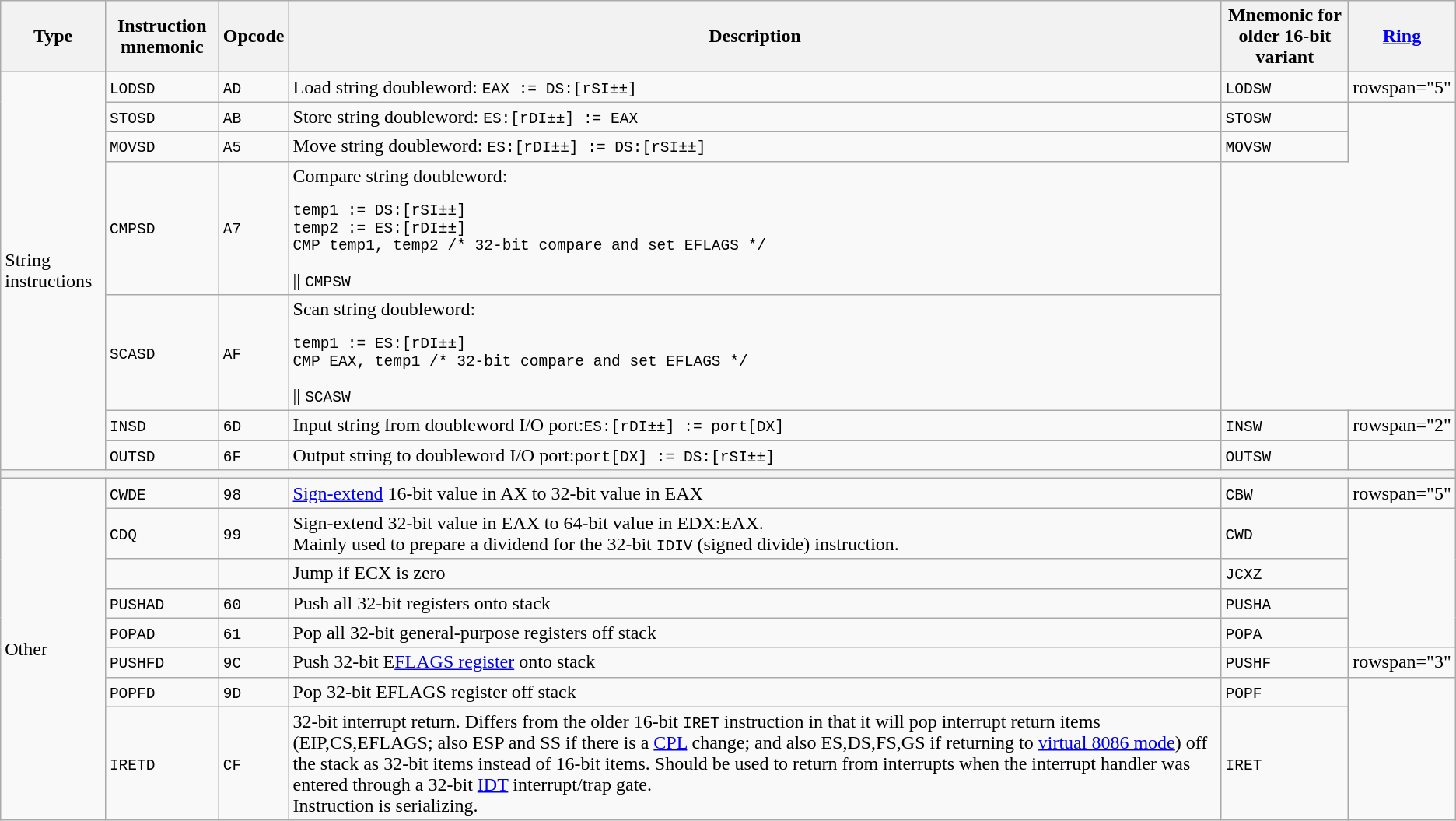<table class="wikitable sortable sticky-header">
<tr>
<th>Type</th>
<th>Instruction mnemonic</th>
<th>Opcode</th>
<th>Description</th>
<th>Mnemonic for older 16-bit variant</th>
<th><a href='#'>Ring</a></th>
</tr>
<tr>
<td rowspan="7">String instructions</td>
<td><code>LODSD</code></td>
<td><code>AD</code></td>
<td>Load string doubleword: <code>EAX := DS:[rSI±±]</code></td>
<td><code>LODSW</code></td>
<td>rowspan="5" </td>
</tr>
<tr>
<td><code>STOSD</code></td>
<td><code>AB</code></td>
<td>Store string doubleword: <code>ES:[rDI±±] := EAX</code></td>
<td><code>STOSW</code></td>
</tr>
<tr>
<td><code>MOVSD</code></td>
<td><code>A5</code></td>
<td>Move string doubleword: <code>ES:[rDI±±] := DS:[rSI±±]</code></td>
<td><code>MOVSW</code></td>
</tr>
<tr>
<td><code>CMPSD</code></td>
<td><code>A7</code></td>
<td>Compare string doubleword: <pre>temp1 := DS:[rSI±±]<br>temp2 := ES:[rDI±±]
CMP temp1, temp2 /* 32-bit compare and set EFLAGS */</pre> || <code>CMPSW</code></td>
</tr>
<tr>
<td><code>SCASD</code></td>
<td><code>AF</code></td>
<td>Scan string doubleword: <pre>temp1 := ES:[rDI±±]<br>CMP EAX, temp1 /* 32-bit compare and set EFLAGS */</pre> || <code>SCASW</code></td>
</tr>
<tr>
<td><code>INSD</code></td>
<td><code>6D</code></td>
<td>Input string from doubleword I/O port:<code>ES:[rDI±±] := port[DX]</code></td>
<td><code>INSW</code></td>
<td>rowspan="2" </td>
</tr>
<tr>
<td><code>OUTSD</code></td>
<td><code>6F</code></td>
<td>Output string to doubleword I/O port:<code>port[DX] := DS:[rSI±±]</code></td>
<td><code>OUTSW</code></td>
</tr>
<tr>
<th colspan="6"></th>
</tr>
<tr>
<td rowspan="8">Other</td>
<td><code>CWDE</code></td>
<td><code>98</code></td>
<td><a href='#'>Sign-extend</a> 16-bit value in AX to 32-bit value in EAX</td>
<td><code>CBW</code></td>
<td>rowspan="5" </td>
</tr>
<tr>
<td><code>CDQ</code></td>
<td><code>99</code></td>
<td>Sign-extend 32-bit value in EAX to 64-bit value in EDX:EAX.<br>Mainly used to prepare a dividend for the 32-bit <code>IDIV</code> (signed divide) instruction.</td>
<td><code>CWD</code></td>
</tr>
<tr>
<td></td>
<td></td>
<td>Jump if ECX is zero</td>
<td><code>JCXZ</code></td>
</tr>
<tr>
<td><code>PUSHAD</code></td>
<td><code>60</code></td>
<td>Push all 32-bit registers onto stack</td>
<td><code>PUSHA</code></td>
</tr>
<tr>
<td><code>POPAD</code></td>
<td><code>61</code></td>
<td>Pop all 32-bit general-purpose registers off stack</td>
<td><code>POPA</code></td>
</tr>
<tr>
<td><code>PUSHFD</code></td>
<td><code>9C</code></td>
<td>Push 32-bit E<a href='#'>FLAGS register</a> onto stack</td>
<td><code>PUSHF</code></td>
<td>rowspan="3" </td>
</tr>
<tr>
<td><code>POPFD</code></td>
<td><code>9D</code></td>
<td>Pop 32-bit EFLAGS register off stack</td>
<td><code>POPF</code></td>
</tr>
<tr>
<td><code>IRETD</code></td>
<td><code>CF</code></td>
<td>32-bit interrupt return. Differs from the older 16-bit <code>IRET</code> instruction in that it will pop interrupt return items (EIP,CS,EFLAGS; also ESP and SS if there is a <a href='#'>CPL</a> change; and also ES,DS,FS,GS if returning to <a href='#'>virtual 8086 mode</a>) off the stack as 32-bit items instead of 16-bit items. Should be used to return from interrupts when the interrupt handler was entered through a 32-bit <a href='#'>IDT</a> interrupt/trap gate.<br>Instruction is serializing.</td>
<td><code>IRET</code></td>
</tr>
</table>
